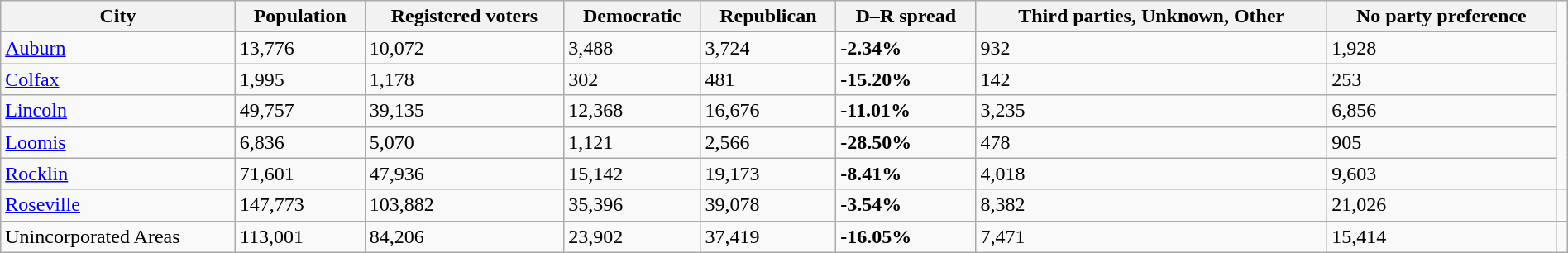<table class="wikitable sortable mw-collapsible collapsible collapsed" style="width: 100%;">
<tr>
<th>City</th>
<th data-sort-type="number">Population</th>
<th data-sort-type="number">Registered voters<br></th>
<th data-sort-type="number">Democratic</th>
<th data-sort-type="number">Republican</th>
<th data-sort-type="number">D–R spread</th>
<th data-sort-type="number">Third parties, Unknown, Other</th>
<th data-sort-type="number">No party preference</th>
</tr>
<tr>
<td><a href='#'>Auburn</a></td>
<td>13,776</td>
<td>10,072</td>
<td>3,488</td>
<td>3,724</td>
<td><span><strong>-2.34%</strong></span></td>
<td>932</td>
<td>1,928</td>
</tr>
<tr>
<td><a href='#'>Colfax</a></td>
<td>1,995</td>
<td>1,178</td>
<td>302</td>
<td>481</td>
<td><span><strong>-15.20%</strong></span></td>
<td>142</td>
<td>253</td>
</tr>
<tr>
<td><a href='#'>Lincoln</a></td>
<td>49,757</td>
<td>39,135</td>
<td>12,368</td>
<td>16,676</td>
<td><span><strong>-11.01%</strong></span></td>
<td>3,235</td>
<td>6,856</td>
</tr>
<tr>
<td><a href='#'>Loomis</a></td>
<td>6,836</td>
<td>5,070</td>
<td>1,121</td>
<td>2,566</td>
<td><span><strong>-28.50%</strong></span></td>
<td>478</td>
<td>905</td>
</tr>
<tr>
<td><a href='#'>Rocklin</a></td>
<td>71,601</td>
<td>47,936</td>
<td>15,142</td>
<td>19,173</td>
<td><span><strong>-8.41%</strong></span></td>
<td>4,018</td>
<td>9,603</td>
</tr>
<tr>
<td><a href='#'>Roseville</a></td>
<td>147,773</td>
<td>103,882</td>
<td>35,396</td>
<td>39,078</td>
<td><span><strong>-3.54%</strong></span></td>
<td>8,382</td>
<td>21,026</td>
<td></td>
</tr>
<tr>
<td>Unincorporated Areas</td>
<td>113,001</td>
<td>84,206</td>
<td>23,902</td>
<td>37,419</td>
<td><span><strong>-16.05%</strong></span></td>
<td>7,471</td>
<td>15,414</td>
</tr>
</table>
